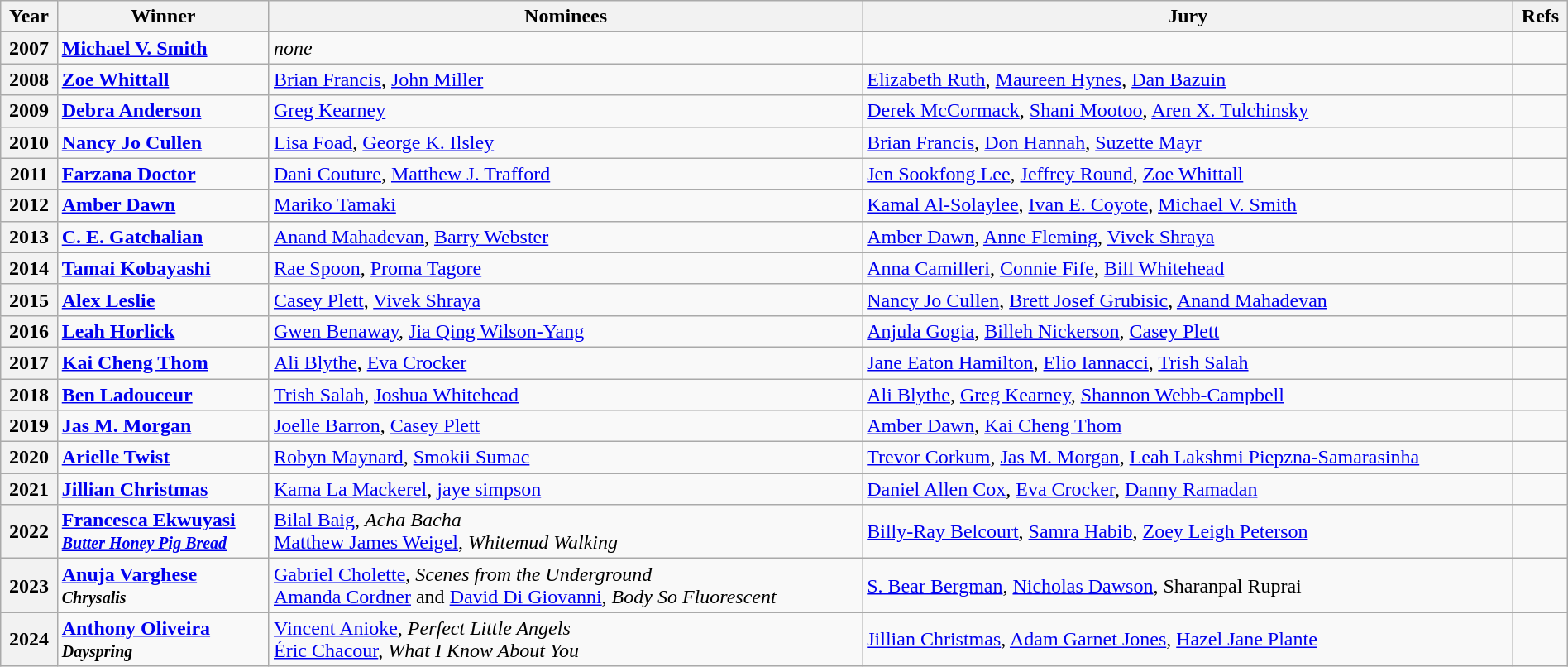<table class="wikitable" width="100%">
<tr>
<th>Year</th>
<th>Winner</th>
<th>Nominees</th>
<th>Jury</th>
<th>Refs</th>
</tr>
<tr>
<th>2007</th>
<td><strong><a href='#'>Michael V. Smith</a></strong></td>
<td><em>none</em></td>
<td></td>
<td></td>
</tr>
<tr>
<th>2008</th>
<td><strong><a href='#'>Zoe Whittall</a></strong></td>
<td><a href='#'>Brian Francis</a>, <a href='#'>John Miller</a></td>
<td><a href='#'>Elizabeth Ruth</a>, <a href='#'>Maureen Hynes</a>, <a href='#'>Dan Bazuin</a></td>
<td></td>
</tr>
<tr>
<th>2009</th>
<td><strong><a href='#'>Debra Anderson</a></strong></td>
<td><a href='#'>Greg Kearney</a></td>
<td><a href='#'>Derek McCormack</a>, <a href='#'>Shani Mootoo</a>, <a href='#'>Aren X. Tulchinsky</a></td>
<td></td>
</tr>
<tr>
<th>2010</th>
<td><strong><a href='#'>Nancy Jo Cullen</a></strong></td>
<td><a href='#'>Lisa Foad</a>, <a href='#'>George K. Ilsley</a></td>
<td><a href='#'>Brian Francis</a>, <a href='#'>Don Hannah</a>, <a href='#'>Suzette Mayr</a></td>
<td></td>
</tr>
<tr>
<th>2011</th>
<td><strong><a href='#'>Farzana Doctor</a></strong></td>
<td><a href='#'>Dani Couture</a>, <a href='#'>Matthew J. Trafford</a></td>
<td><a href='#'>Jen Sookfong Lee</a>, <a href='#'>Jeffrey Round</a>, <a href='#'>Zoe Whittall</a></td>
<td></td>
</tr>
<tr>
<th>2012</th>
<td><strong><a href='#'>Amber Dawn</a></strong></td>
<td><a href='#'>Mariko Tamaki</a></td>
<td><a href='#'>Kamal Al-Solaylee</a>, <a href='#'>Ivan E. Coyote</a>, <a href='#'>Michael V. Smith</a></td>
<td></td>
</tr>
<tr>
<th>2013</th>
<td><strong><a href='#'>C. E. Gatchalian</a></strong></td>
<td><a href='#'>Anand Mahadevan</a>, <a href='#'>Barry Webster</a></td>
<td><a href='#'>Amber Dawn</a>, <a href='#'>Anne Fleming</a>, <a href='#'>Vivek Shraya</a></td>
<td></td>
</tr>
<tr>
<th>2014</th>
<td><strong><a href='#'>Tamai Kobayashi</a></strong></td>
<td><a href='#'>Rae Spoon</a>, <a href='#'>Proma Tagore</a></td>
<td><a href='#'>Anna Camilleri</a>, <a href='#'>Connie Fife</a>, <a href='#'>Bill Whitehead</a></td>
<td></td>
</tr>
<tr>
<th>2015</th>
<td><strong><a href='#'>Alex Leslie</a></strong></td>
<td><a href='#'>Casey Plett</a>, <a href='#'>Vivek Shraya</a></td>
<td><a href='#'>Nancy Jo Cullen</a>, <a href='#'>Brett Josef Grubisic</a>, <a href='#'>Anand Mahadevan</a></td>
<td></td>
</tr>
<tr>
<th>2016</th>
<td><strong><a href='#'>Leah Horlick</a></strong></td>
<td><a href='#'>Gwen Benaway</a>, <a href='#'>Jia Qing Wilson-Yang</a></td>
<td><a href='#'>Anjula Gogia</a>, <a href='#'>Billeh Nickerson</a>, <a href='#'>Casey Plett</a></td>
<td></td>
</tr>
<tr>
<th>2017</th>
<td><strong><a href='#'>Kai Cheng Thom</a></strong></td>
<td><a href='#'>Ali Blythe</a>, <a href='#'>Eva Crocker</a></td>
<td><a href='#'>Jane Eaton Hamilton</a>, <a href='#'>Elio Iannacci</a>, <a href='#'>Trish Salah</a></td>
<td></td>
</tr>
<tr>
<th>2018</th>
<td><strong><a href='#'>Ben Ladouceur</a></strong></td>
<td><a href='#'>Trish Salah</a>, <a href='#'>Joshua Whitehead</a></td>
<td><a href='#'>Ali Blythe</a>, <a href='#'>Greg Kearney</a>, <a href='#'>Shannon Webb-Campbell</a></td>
<td></td>
</tr>
<tr>
<th>2019</th>
<td><strong><a href='#'>Jas M. Morgan</a></strong></td>
<td><a href='#'>Joelle Barron</a>, <a href='#'>Casey Plett</a></td>
<td><a href='#'>Amber Dawn</a>, <a href='#'>Kai Cheng Thom</a></td>
<td></td>
</tr>
<tr>
<th>2020</th>
<td><strong><a href='#'>Arielle Twist</a></strong></td>
<td><a href='#'>Robyn Maynard</a>, <a href='#'>Smokii Sumac</a></td>
<td><a href='#'>Trevor Corkum</a>, <a href='#'>Jas M. Morgan</a>, <a href='#'>Leah Lakshmi Piepzna-Samarasinha</a></td>
<td></td>
</tr>
<tr>
<th>2021</th>
<td><strong><a href='#'>Jillian Christmas</a></strong></td>
<td><a href='#'>Kama La Mackerel</a>, <a href='#'>jaye simpson</a></td>
<td><a href='#'>Daniel Allen Cox</a>, <a href='#'>Eva Crocker</a>, <a href='#'>Danny Ramadan</a></td>
<td></td>
</tr>
<tr>
<th>2022</th>
<td><strong><a href='#'>Francesca Ekwuyasi</a></strong><br><strong><em><a href='#'><small>Butter Honey Pig Bread</small></a></em></strong></td>
<td><a href='#'>Bilal Baig</a>, <em>Acha Bacha</em><br><a href='#'>Matthew James Weigel</a>, <em>Whitemud Walking</em></td>
<td><a href='#'>Billy-Ray Belcourt</a>, <a href='#'>Samra Habib</a>, <a href='#'>Zoey Leigh Peterson</a></td>
<td></td>
</tr>
<tr>
<th>2023</th>
<td><strong><a href='#'>Anuja Varghese</a></strong><br><strong><em><small>Chrysalis</small></em></strong></td>
<td><a href='#'>Gabriel Cholette</a>, <em>Scenes from the Underground</em><br><a href='#'>Amanda Cordner</a> and <a href='#'>David Di Giovanni</a>, <em>Body So Fluorescent</em></td>
<td><a href='#'>S. Bear Bergman</a>, <a href='#'>Nicholas Dawson</a>, Sharanpal Ruprai</td>
<td></td>
</tr>
<tr>
<th>2024</th>
<td><strong><a href='#'>Anthony Oliveira</a></strong><br><strong><em><small>Dayspring</small></em></strong></td>
<td><a href='#'>Vincent Anioke</a>, <em>Perfect Little Angels</em><br><a href='#'>Éric Chacour</a>, <em>What I Know About You</em></td>
<td><a href='#'>Jillian Christmas</a>, <a href='#'>Adam Garnet Jones</a>, <a href='#'>Hazel Jane Plante</a></td>
<td></td>
</tr>
</table>
